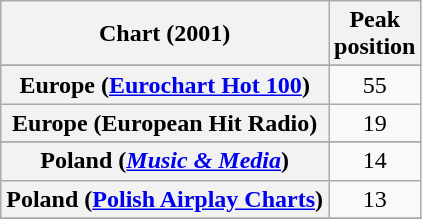<table class="wikitable sortable plainrowheaders" style="text-align:center">
<tr>
<th scope="col">Chart (2001)</th>
<th scope="col">Peak<br>position</th>
</tr>
<tr>
</tr>
<tr>
</tr>
<tr>
</tr>
<tr>
<th scope="row">Europe (<a href='#'>Eurochart Hot 100</a>)</th>
<td>55</td>
</tr>
<tr>
<th scope="row">Europe (European Hit Radio)</th>
<td>19</td>
</tr>
<tr>
</tr>
<tr>
</tr>
<tr>
</tr>
<tr>
</tr>
<tr>
</tr>
<tr>
</tr>
<tr>
<th scope="row">Poland (<em><a href='#'>Music & Media</a></em>)</th>
<td>14</td>
</tr>
<tr>
<th scope="row">Poland (<a href='#'>Polish Airplay Charts</a>)</th>
<td>13</td>
</tr>
<tr>
</tr>
<tr>
</tr>
<tr>
</tr>
</table>
